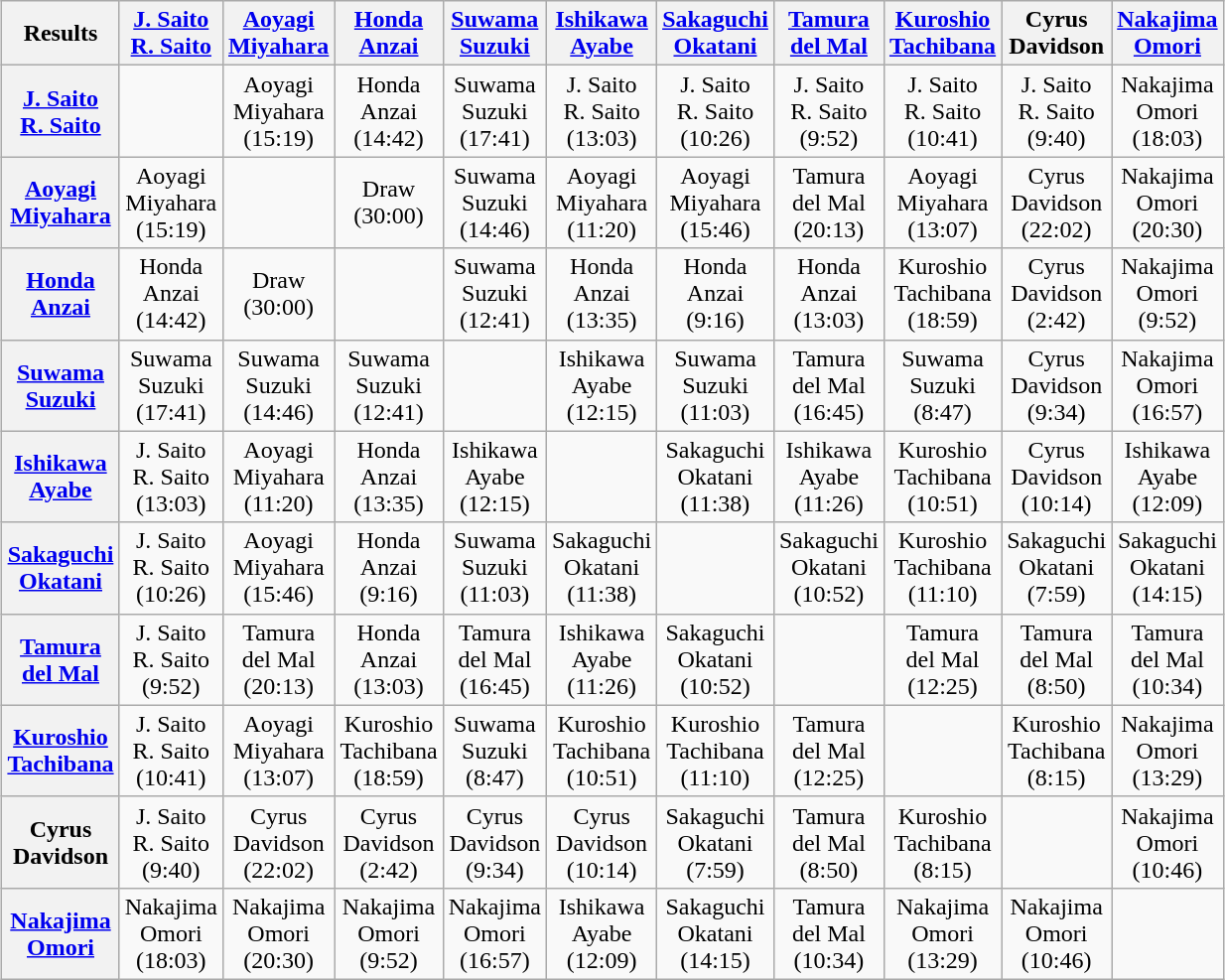<table class="wikitable" style="text-align:center; margin: 1em auto 1em auto">
<tr align="center">
<th>Results</th>
<th><a href='#'>J. Saito</a><br><a href='#'>R. Saito</a></th>
<th><a href='#'>Aoyagi</a><br><a href='#'>Miyahara</a></th>
<th><a href='#'>Honda</a><br><a href='#'>Anzai</a></th>
<th><a href='#'>Suwama</a><br><a href='#'>Suzuki</a></th>
<th><a href='#'>Ishikawa</a><br><a href='#'>Ayabe</a></th>
<th><a href='#'>Sakaguchi</a><br><a href='#'>Okatani</a></th>
<th><a href='#'>Tamura</a><br><a href='#'>del Mal</a></th>
<th><a href='#'>Kuroshio</a><br><a href='#'>Tachibana</a></th>
<th>Cyrus<br>Davidson</th>
<th><a href='#'>Nakajima</a><br><a href='#'>Omori</a></th>
</tr>
<tr>
<th><a href='#'>J. Saito</a><br><a href='#'>R. Saito</a></th>
<td></td>
<td>Aoyagi<br>Miyahara<br>(15:19)</td>
<td>Honda<br>Anzai<br>(14:42)</td>
<td>Suwama<br>Suzuki<br>(17:41)</td>
<td>J. Saito<br>R. Saito<br>(13:03)</td>
<td>J. Saito<br>R. Saito<br>(10:26)</td>
<td>J. Saito<br>R. Saito<br>(9:52)</td>
<td>J. Saito<br>R. Saito<br>(10:41)</td>
<td>J. Saito<br>R. Saito<br>(9:40)</td>
<td>Nakajima<br>Omori<br>(18:03)</td>
</tr>
<tr>
<th><a href='#'>Aoyagi</a><br><a href='#'>Miyahara</a></th>
<td>Aoyagi<br>Miyahara<br>(15:19)</td>
<td></td>
<td>Draw<br>(30:00)</td>
<td>Suwama<br>Suzuki<br>(14:46)</td>
<td>Aoyagi<br>Miyahara<br>(11:20)</td>
<td>Aoyagi<br>Miyahara<br>(15:46)</td>
<td>Tamura<br>del Mal<br>(20:13)</td>
<td>Aoyagi<br>Miyahara<br>(13:07)</td>
<td>Cyrus<br>Davidson<br>(22:02)</td>
<td>Nakajima<br>Omori<br>(20:30)</td>
</tr>
<tr>
<th><a href='#'>Honda</a><br><a href='#'>Anzai</a></th>
<td>Honda<br>Anzai<br>(14:42)</td>
<td>Draw<br>(30:00)</td>
<td></td>
<td>Suwama<br>Suzuki<br>(12:41)</td>
<td>Honda<br>Anzai<br>(13:35)</td>
<td>Honda<br>Anzai<br>(9:16)</td>
<td>Honda<br>Anzai<br>(13:03)</td>
<td>Kuroshio<br>Tachibana<br>(18:59)</td>
<td>Cyrus<br>Davidson<br>(2:42)</td>
<td>Nakajima<br>Omori<br>(9:52)</td>
</tr>
<tr>
<th><a href='#'>Suwama</a><br><a href='#'>Suzuki</a></th>
<td>Suwama<br>Suzuki<br>(17:41)</td>
<td>Suwama<br>Suzuki<br>(14:46)</td>
<td>Suwama<br>Suzuki<br>(12:41)</td>
<td></td>
<td>Ishikawa<br>Ayabe<br>(12:15)</td>
<td>Suwama<br>Suzuki<br>(11:03)</td>
<td>Tamura<br>del Mal<br>(16:45)</td>
<td>Suwama<br>Suzuki<br>(8:47)</td>
<td>Cyrus<br>Davidson<br>(9:34)</td>
<td>Nakajima<br>Omori<br>(16:57)</td>
</tr>
<tr>
<th><a href='#'>Ishikawa</a><br><a href='#'>Ayabe</a></th>
<td>J. Saito<br>R. Saito<br>(13:03)</td>
<td>Aoyagi<br>Miyahara<br>(11:20)</td>
<td>Honda<br>Anzai<br>(13:35)</td>
<td>Ishikawa<br>Ayabe<br>(12:15)</td>
<td></td>
<td>Sakaguchi<br>Okatani<br>(11:38)</td>
<td>Ishikawa<br>Ayabe<br>(11:26)</td>
<td>Kuroshio<br>Tachibana<br>(10:51)</td>
<td>Cyrus<br>Davidson<br>(10:14)</td>
<td>Ishikawa<br>Ayabe<br>(12:09)</td>
</tr>
<tr>
<th><a href='#'>Sakaguchi</a><br><a href='#'>Okatani</a></th>
<td>J. Saito<br>R. Saito<br>(10:26)</td>
<td>Aoyagi<br>Miyahara<br>(15:46)</td>
<td>Honda<br>Anzai<br>(9:16)</td>
<td>Suwama<br>Suzuki<br>(11:03)</td>
<td>Sakaguchi<br>Okatani<br>(11:38)</td>
<td></td>
<td>Sakaguchi<br>Okatani<br>(10:52)</td>
<td>Kuroshio<br>Tachibana<br>(11:10)</td>
<td>Sakaguchi<br>Okatani<br>(7:59)</td>
<td>Sakaguchi<br>Okatani<br>(14:15)</td>
</tr>
<tr>
<th><a href='#'>Tamura</a><br><a href='#'>del Mal</a></th>
<td>J. Saito<br>R. Saito<br>(9:52)</td>
<td>Tamura<br>del Mal<br>(20:13)</td>
<td>Honda<br>Anzai<br>(13:03)</td>
<td>Tamura<br>del Mal<br>(16:45)</td>
<td>Ishikawa<br>Ayabe<br>(11:26)</td>
<td>Sakaguchi<br>Okatani<br>(10:52)</td>
<td></td>
<td>Tamura<br>del Mal<br>(12:25)</td>
<td>Tamura<br>del Mal<br>(8:50)</td>
<td>Tamura<br>del Mal<br>(10:34)</td>
</tr>
<tr>
<th><a href='#'>Kuroshio</a><br><a href='#'>Tachibana</a></th>
<td>J. Saito<br>R. Saito<br>(10:41)</td>
<td>Aoyagi<br>Miyahara<br>(13:07)</td>
<td>Kuroshio<br>Tachibana<br>(18:59)</td>
<td>Suwama<br>Suzuki<br>(8:47)</td>
<td>Kuroshio<br>Tachibana<br>(10:51)</td>
<td>Kuroshio<br>Tachibana<br>(11:10)</td>
<td>Tamura<br>del Mal<br>(12:25)</td>
<td></td>
<td>Kuroshio<br>Tachibana<br>(8:15)</td>
<td>Nakajima<br>Omori<br>(13:29)</td>
</tr>
<tr>
<th>Cyrus<br>Davidson</th>
<td>J. Saito<br>R. Saito<br>(9:40)</td>
<td>Cyrus<br>Davidson<br>(22:02)</td>
<td>Cyrus<br>Davidson<br>(2:42)</td>
<td>Cyrus<br>Davidson<br>(9:34)</td>
<td>Cyrus<br>Davidson<br>(10:14)</td>
<td>Sakaguchi<br>Okatani<br>(7:59)</td>
<td>Tamura<br>del Mal<br>(8:50)</td>
<td>Kuroshio<br>Tachibana<br>(8:15)</td>
<td></td>
<td>Nakajima<br>Omori<br>(10:46)</td>
</tr>
<tr>
<th><a href='#'>Nakajima</a><br><a href='#'>Omori</a></th>
<td>Nakajima<br>Omori<br>(18:03)</td>
<td>Nakajima<br>Omori<br>(20:30)</td>
<td>Nakajima<br>Omori<br>(9:52)</td>
<td>Nakajima<br>Omori<br>(16:57)</td>
<td>Ishikawa<br>Ayabe<br>(12:09)</td>
<td>Sakaguchi<br>Okatani<br>(14:15)</td>
<td>Tamura<br>del Mal<br>(10:34)</td>
<td>Nakajima<br>Omori<br>(13:29)</td>
<td>Nakajima<br>Omori<br>(10:46)</td>
<td></td>
</tr>
</table>
